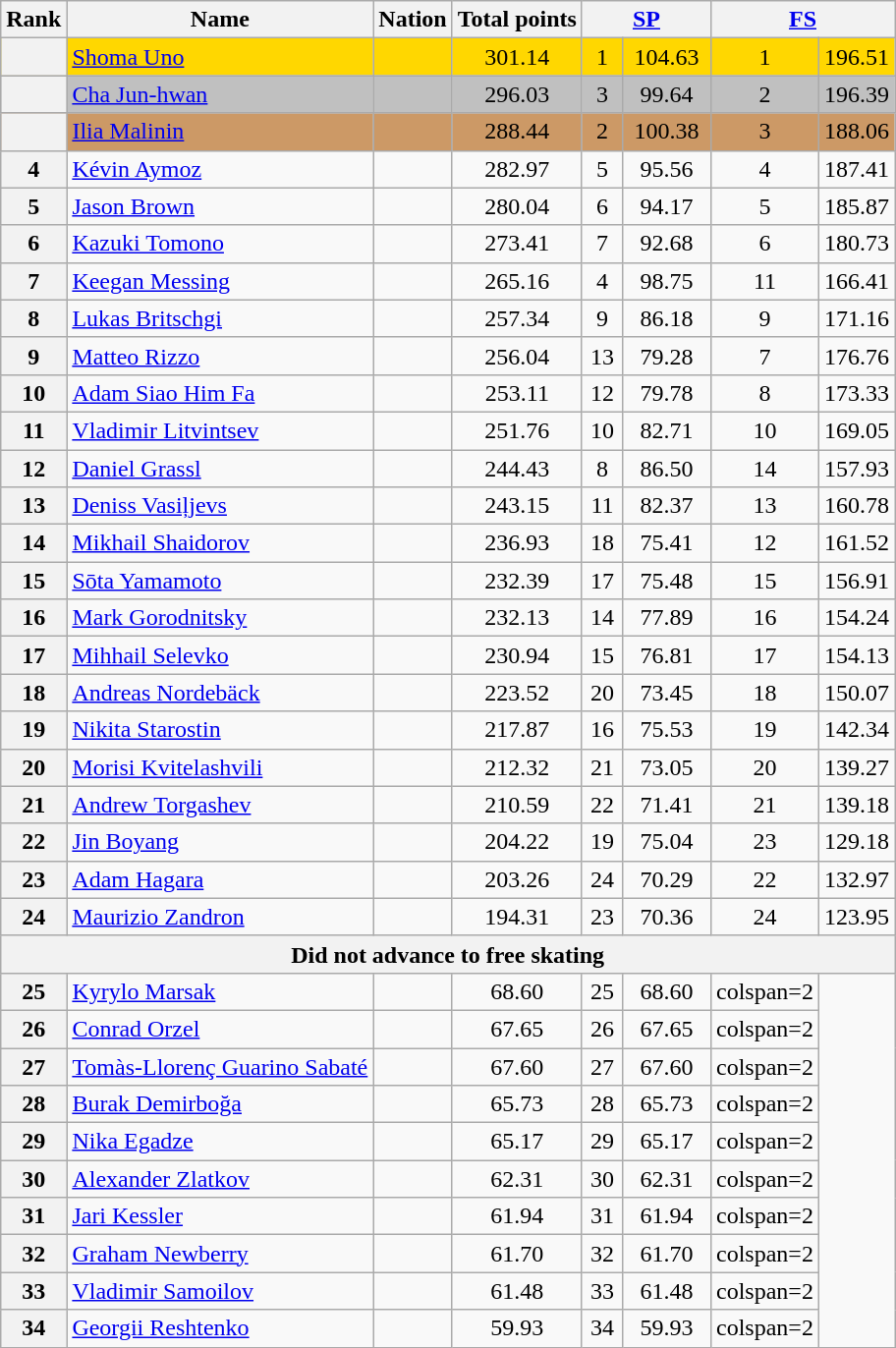<table class="wikitable sortable" style="text-align:center">
<tr>
<th scope="col">Rank</th>
<th scope="col">Name</th>
<th scope="col">Nation</th>
<th scope="col">Total points</th>
<th colspan="2" width="80px"><a href='#'>SP</a></th>
<th colspan="2" width="80px"><a href='#'>FS</a></th>
</tr>
<tr bgcolor="gold">
<th scope="row"></th>
<td style="text-align:left"><a href='#'>Shoma Uno</a></td>
<td style="text-align:left"></td>
<td align="center">301.14</td>
<td align="center">1</td>
<td align="center">104.63</td>
<td align="center">1</td>
<td align="center">196.51</td>
</tr>
<tr bgcolor="silver">
<th scope="row"></th>
<td style="text-align:left"><a href='#'>Cha Jun-hwan</a></td>
<td style="text-align:left"></td>
<td align="center">296.03</td>
<td align="center">3</td>
<td align="center">99.64</td>
<td align="center">2</td>
<td align="center">196.39</td>
</tr>
<tr bgcolor="#cc9966">
<th scope="row"></th>
<td style="text-align:left"><a href='#'>Ilia Malinin</a></td>
<td style="text-align:left"></td>
<td align="center">288.44</td>
<td align="center">2</td>
<td align="center">100.38</td>
<td align="center">3</td>
<td align="center">188.06</td>
</tr>
<tr>
<th scope="row">4</th>
<td style="text-align:left"><a href='#'>Kévin Aymoz</a></td>
<td style="text-align:left"></td>
<td align="center">282.97</td>
<td align="center">5</td>
<td align="center">95.56</td>
<td align="center">4</td>
<td align="center">187.41</td>
</tr>
<tr>
<th scope="row">5</th>
<td style="text-align:left"><a href='#'>Jason Brown</a></td>
<td style="text-align:left"></td>
<td align="center">280.04</td>
<td align="center">6</td>
<td align="center">94.17</td>
<td align="center">5</td>
<td align="center">185.87</td>
</tr>
<tr>
<th scope="row">6</th>
<td style="text-align:left"><a href='#'>Kazuki Tomono</a></td>
<td style="text-align:left"></td>
<td align="center">273.41</td>
<td align="center">7</td>
<td align="center">92.68</td>
<td align="center">6</td>
<td align="center">180.73</td>
</tr>
<tr>
<th scope="row">7</th>
<td style="text-align:left"><a href='#'>Keegan Messing</a></td>
<td style="text-align:left"></td>
<td align="center">265.16</td>
<td align="center">4</td>
<td align="center">98.75</td>
<td align="center">11</td>
<td align="center">166.41</td>
</tr>
<tr>
<th scope="row">8</th>
<td style="text-align:left"><a href='#'>Lukas Britschgi</a></td>
<td style="text-align:left"></td>
<td align="center">257.34</td>
<td align="center">9</td>
<td align="center">86.18</td>
<td align="center">9</td>
<td align="center">171.16</td>
</tr>
<tr>
<th scope="row">9</th>
<td style="text-align:left"><a href='#'>Matteo Rizzo</a></td>
<td style="text-align:left"></td>
<td align="center">256.04</td>
<td align="center">13</td>
<td align="center">79.28</td>
<td align="center">7</td>
<td align="center">176.76</td>
</tr>
<tr>
<th scope="row">10</th>
<td style="text-align:left"><a href='#'>Adam Siao Him Fa</a></td>
<td style="text-align:left"></td>
<td align="center">253.11</td>
<td align="center">12</td>
<td align="center">79.78</td>
<td align="center">8</td>
<td align="center">173.33</td>
</tr>
<tr>
<th scope="row">11</th>
<td style="text-align:left"><a href='#'>Vladimir Litvintsev</a></td>
<td style="text-align:left"></td>
<td align="center">251.76</td>
<td align="center">10</td>
<td align="center">82.71</td>
<td align="center">10</td>
<td align="center">169.05</td>
</tr>
<tr>
<th scope="row">12</th>
<td style="text-align:left"><a href='#'>Daniel Grassl</a></td>
<td style="text-align:left"></td>
<td align="center">244.43</td>
<td align="center">8</td>
<td align="center">86.50</td>
<td align="center">14</td>
<td align="center">157.93</td>
</tr>
<tr>
<th scope="row">13</th>
<td style="text-align:left"><a href='#'>Deniss Vasiļjevs</a></td>
<td style="text-align:left"></td>
<td align="center">243.15</td>
<td align="center">11</td>
<td align="center">82.37</td>
<td align="center">13</td>
<td align="center">160.78</td>
</tr>
<tr>
<th scope="row">14</th>
<td style="text-align:left"><a href='#'>Mikhail Shaidorov</a></td>
<td style="text-align:left"></td>
<td align="center">236.93</td>
<td align="center">18</td>
<td align="center">75.41</td>
<td align="center">12</td>
<td align="center">161.52</td>
</tr>
<tr>
<th scope="row">15</th>
<td style="text-align:left"><a href='#'>Sōta Yamamoto</a></td>
<td style="text-align:left"></td>
<td align="center">232.39</td>
<td align="center">17</td>
<td align="center">75.48</td>
<td align="center">15</td>
<td align="center">156.91</td>
</tr>
<tr>
<th scope="row">16</th>
<td style="text-align:left"><a href='#'>Mark Gorodnitsky</a></td>
<td style="text-align:left"></td>
<td align="center">232.13</td>
<td align="center">14</td>
<td align="center">77.89</td>
<td align="center">16</td>
<td align="center">154.24</td>
</tr>
<tr>
<th scope="row">17</th>
<td style="text-align:left"><a href='#'>Mihhail Selevko</a></td>
<td style="text-align:left"></td>
<td align="center">230.94</td>
<td align="center">15</td>
<td align="center">76.81</td>
<td align="center">17</td>
<td align="center">154.13</td>
</tr>
<tr>
<th scope="row">18</th>
<td style="text-align:left"><a href='#'>Andreas Nordebäck</a></td>
<td style="text-align:left"></td>
<td align="center">223.52</td>
<td align="center">20</td>
<td align="center">73.45</td>
<td align="center">18</td>
<td align="center">150.07</td>
</tr>
<tr>
<th scope="row">19</th>
<td style="text-align:left"><a href='#'>Nikita Starostin</a></td>
<td style="text-align:left"></td>
<td align="center">217.87</td>
<td align="center">16</td>
<td align="center">75.53</td>
<td align="center">19</td>
<td align="center">142.34</td>
</tr>
<tr>
<th scope="row">20</th>
<td style="text-align:left"><a href='#'>Morisi Kvitelashvili</a></td>
<td style="text-align:left"></td>
<td align="center">212.32</td>
<td align="center">21</td>
<td align="center">73.05</td>
<td align="center">20</td>
<td align="center">139.27</td>
</tr>
<tr>
<th scope="row">21</th>
<td style="text-align:left"><a href='#'>Andrew Torgashev</a></td>
<td style="text-align:left"></td>
<td align="center">210.59</td>
<td align="center">22</td>
<td align="center">71.41</td>
<td align="center">21</td>
<td align="center">139.18</td>
</tr>
<tr>
<th scope="row">22</th>
<td style="text-align:left"><a href='#'>Jin Boyang</a></td>
<td style="text-align:left"></td>
<td align="center">204.22</td>
<td align="center">19</td>
<td align="center">75.04</td>
<td align="center">23</td>
<td align="center">129.18</td>
</tr>
<tr>
<th scope="row">23</th>
<td style="text-align:left"><a href='#'>Adam Hagara</a></td>
<td style="text-align:left"></td>
<td align="center">203.26</td>
<td align="center">24</td>
<td align="center">70.29</td>
<td align="center">22</td>
<td align="center">132.97</td>
</tr>
<tr>
<th scope="row">24</th>
<td style="text-align:left"><a href='#'>Maurizio Zandron</a></td>
<td style="text-align:left"></td>
<td align="center">194.31</td>
<td align="center">23</td>
<td align="center">70.36</td>
<td align="center">24</td>
<td align="center">123.95</td>
</tr>
<tr>
<th colspan=8>Did not advance to free skating</th>
</tr>
<tr>
<th scope="row">25</th>
<td style="text-align:left"><a href='#'>Kyrylo Marsak</a></td>
<td style="text-align:left"></td>
<td align="center">68.60</td>
<td align="center">25</td>
<td align="center">68.60</td>
<td>colspan=2 </td>
</tr>
<tr>
<th scope="row">26</th>
<td style="text-align:left"><a href='#'>Conrad Orzel</a></td>
<td style="text-align:left"></td>
<td align="center">67.65</td>
<td align="center">26</td>
<td align="center">67.65</td>
<td>colspan=2 </td>
</tr>
<tr>
<th scope="row">27</th>
<td style="text-align:left"><a href='#'>Tomàs-Llorenç Guarino Sabaté</a></td>
<td style="text-align:left"></td>
<td align="center">67.60</td>
<td align="center">27</td>
<td align="center">67.60</td>
<td>colspan=2 </td>
</tr>
<tr>
<th scope="row">28</th>
<td style="text-align:left"><a href='#'>Burak Demirboğa</a></td>
<td style="text-align:left"></td>
<td align="center">65.73</td>
<td align="center">28</td>
<td align="center">65.73</td>
<td>colspan=2 </td>
</tr>
<tr>
<th scope="row">29</th>
<td style="text-align:left"><a href='#'>Nika Egadze</a></td>
<td style="text-align:left"></td>
<td align="center">65.17</td>
<td align="center">29</td>
<td align="center">65.17</td>
<td>colspan=2 </td>
</tr>
<tr>
<th scope="row">30</th>
<td style="text-align:left"><a href='#'>Alexander Zlatkov</a></td>
<td style="text-align:left"></td>
<td align="center">62.31</td>
<td align="center">30</td>
<td align="center">62.31</td>
<td>colspan=2 </td>
</tr>
<tr>
<th scope="row">31</th>
<td style="text-align:left"><a href='#'>Jari Kessler</a></td>
<td style="text-align:left"></td>
<td align="center">61.94</td>
<td align="center">31</td>
<td align="center">61.94</td>
<td>colspan=2 </td>
</tr>
<tr>
<th scope="row">32</th>
<td style="text-align:left"><a href='#'>Graham Newberry</a></td>
<td style="text-align:left"></td>
<td align="center">61.70</td>
<td align="center">32</td>
<td align="center">61.70</td>
<td>colspan=2 </td>
</tr>
<tr>
<th scope="row">33</th>
<td style="text-align:left"><a href='#'>Vladimir Samoilov</a></td>
<td style="text-align:left"></td>
<td align="center">61.48</td>
<td align="center">33</td>
<td align="center">61.48</td>
<td>colspan=2 </td>
</tr>
<tr>
<th scope="row">34</th>
<td style="text-align:left"><a href='#'>Georgii Reshtenko</a></td>
<td style="text-align:left"></td>
<td align="center">59.93</td>
<td align="center">34</td>
<td align="center">59.93</td>
<td>colspan=2 </td>
</tr>
</table>
